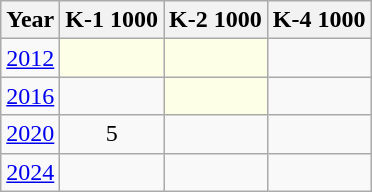<table class="wikitable" style="text-align:center;">
<tr>
<th>Year</th>
<th>K-1 1000</th>
<th>K-2 1000</th>
<th>K-4 1000</th>
</tr>
<tr>
<td><a href='#'>2012</a></td>
<td style="background:#fdffe7"></td>
<td style="background:#fdffe7"></td>
<td></td>
</tr>
<tr>
<td><a href='#'>2016</a></td>
<td></td>
<td style="background:#fdffe7"></td>
<td></td>
</tr>
<tr>
<td><a href='#'>2020</a></td>
<td>5</td>
<td></td>
<td></td>
</tr>
<tr>
<td><a href='#'>2024</a></td>
<td></td>
<td></td>
<td></td>
</tr>
</table>
